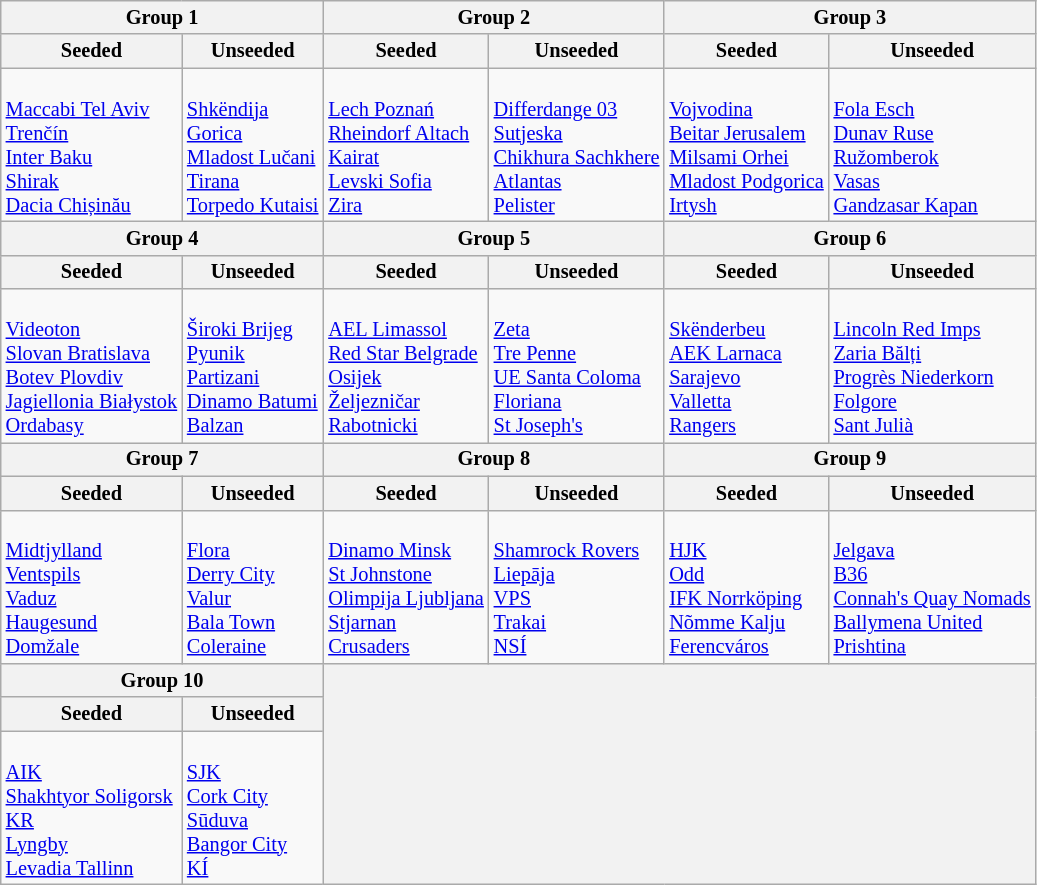<table class="wikitable" style="font-size:85%">
<tr>
<th colspan=2>Group 1</th>
<th colspan=2>Group 2</th>
<th colspan=2>Group 3</th>
</tr>
<tr>
<th>Seeded</th>
<th>Unseeded</th>
<th>Seeded</th>
<th>Unseeded</th>
<th>Seeded</th>
<th>Unseeded</th>
</tr>
<tr>
<td valign=top><br> <a href='#'>Maccabi Tel Aviv</a> <br>
 <a href='#'>Trenčín</a> <br>
 <a href='#'>Inter Baku</a> <br>
 <a href='#'>Shirak</a> <br>
 <a href='#'>Dacia Chișinău</a> </td>
<td valign=top><br> <a href='#'>Shkëndija</a> <br>
 <a href='#'>Gorica</a> <br>
 <a href='#'>Mladost Lučani</a> <br>
 <a href='#'>Tirana</a> <br>
 <a href='#'>Torpedo Kutaisi</a> </td>
<td valign=top><br> <a href='#'>Lech Poznań</a> <br>
 <a href='#'>Rheindorf Altach</a> <br>
 <a href='#'>Kairat</a> <br>
 <a href='#'>Levski Sofia</a> <br>
 <a href='#'>Zira</a> </td>
<td valign=top><br> <a href='#'>Differdange 03</a> <br>
 <a href='#'>Sutjeska</a> <br>
 <a href='#'>Chikhura Sachkhere</a> <br>
 <a href='#'>Atlantas</a> <br>
 <a href='#'>Pelister</a> </td>
<td valign=top><br> <a href='#'>Vojvodina</a> <br>
 <a href='#'>Beitar Jerusalem</a> <br>
 <a href='#'>Milsami Orhei</a> <br>
 <a href='#'>Mladost Podgorica</a> <br>
 <a href='#'>Irtysh</a> </td>
<td valign=top><br> <a href='#'>Fola Esch</a> <br>
 <a href='#'>Dunav Ruse</a> <br>
 <a href='#'>Ružomberok</a> <br>
 <a href='#'>Vasas</a> <br>
 <a href='#'>Gandzasar Kapan</a> </td>
</tr>
<tr>
<th colspan=2>Group 4</th>
<th colspan=2>Group 5</th>
<th colspan=2>Group 6</th>
</tr>
<tr>
<th>Seeded</th>
<th>Unseeded</th>
<th>Seeded</th>
<th>Unseeded</th>
<th>Seeded</th>
<th>Unseeded</th>
</tr>
<tr>
<td valign=top><br> <a href='#'>Videoton</a> <br>
 <a href='#'>Slovan Bratislava</a> <br>
 <a href='#'>Botev Plovdiv</a> <br>
 <a href='#'>Jagiellonia Białystok</a> <br>
 <a href='#'>Ordabasy</a> </td>
<td valign=top><br> <a href='#'>Široki Brijeg</a> <br>
 <a href='#'>Pyunik</a> <br>
 <a href='#'>Partizani</a> <br>
 <a href='#'>Dinamo Batumi</a> <br>
 <a href='#'>Balzan</a> </td>
<td valign=top><br> <a href='#'>AEL Limassol</a> <br>
 <a href='#'>Red Star Belgrade</a> <br>
 <a href='#'>Osijek</a> <br>
 <a href='#'>Željezničar</a> <br>
 <a href='#'>Rabotnicki</a> </td>
<td valign=top><br> <a href='#'>Zeta</a> <br>
 <a href='#'>Tre Penne</a> <br>
 <a href='#'>UE Santa Coloma</a> <br>
 <a href='#'>Floriana</a> <br>
 <a href='#'>St Joseph's</a> </td>
<td valign=top><br> <a href='#'>Skënderbeu</a> <br>
 <a href='#'>AEK Larnaca</a> <br>
 <a href='#'>Sarajevo</a> <br>
 <a href='#'>Valletta</a> <br>
 <a href='#'>Rangers</a> </td>
<td valign=top><br> <a href='#'>Lincoln Red Imps</a> <br>
 <a href='#'>Zaria Bălți</a> <br>
 <a href='#'>Progrès Niederkorn</a> <br>
 <a href='#'>Folgore</a> <br>
 <a href='#'>Sant Julià</a> </td>
</tr>
<tr>
<th colspan=2>Group 7</th>
<th colspan=2>Group 8</th>
<th colspan=2>Group 9</th>
</tr>
<tr>
<th>Seeded</th>
<th>Unseeded</th>
<th>Seeded</th>
<th>Unseeded</th>
<th>Seeded</th>
<th>Unseeded</th>
</tr>
<tr>
<td valign=top><br> <a href='#'>Midtjylland</a> <br>
 <a href='#'>Ventspils</a> <br>
 <a href='#'>Vaduz</a> <br>
 <a href='#'>Haugesund</a> <br>
 <a href='#'>Domžale</a> </td>
<td valign=top><br> <a href='#'>Flora</a> <br>
 <a href='#'>Derry City</a> <br>
 <a href='#'>Valur</a> <br>
 <a href='#'>Bala Town</a> <br>
 <a href='#'>Coleraine</a> </td>
<td valign=top><br> <a href='#'>Dinamo Minsk</a> <br>
 <a href='#'>St Johnstone</a> <br>
 <a href='#'>Olimpija Ljubljana</a> <br>
 <a href='#'>Stjarnan</a> <br>
 <a href='#'>Crusaders</a> </td>
<td valign=top><br> <a href='#'>Shamrock Rovers</a> <br>
 <a href='#'>Liepāja</a> <br>
 <a href='#'>VPS</a> <br>
 <a href='#'>Trakai</a> <br>
 <a href='#'>NSÍ</a> </td>
<td valign=top><br> <a href='#'>HJK</a> <br>
 <a href='#'>Odd</a> <br>
 <a href='#'>IFK Norrköping</a> <br>
 <a href='#'>Nõmme Kalju</a> <br>
 <a href='#'>Ferencváros</a> </td>
<td valign=top><br> <a href='#'>Jelgava</a> <br>
 <a href='#'>B36</a> <br>
 <a href='#'>Connah's Quay Nomads</a> <br>
 <a href='#'>Ballymena United</a> <br>
 <a href='#'>Prishtina</a> </td>
</tr>
<tr>
<th colspan=2>Group 10</th>
<th rowspan=3 colspan=4></th>
</tr>
<tr>
<th>Seeded</th>
<th>Unseeded</th>
</tr>
<tr>
<td valign=top><br> <a href='#'>AIK</a> <br>
 <a href='#'>Shakhtyor Soligorsk</a> <br>
 <a href='#'>KR</a> <br>
 <a href='#'>Lyngby</a> <br>
 <a href='#'>Levadia Tallinn</a> </td>
<td valign=top><br> <a href='#'>SJK</a> <br>
 <a href='#'>Cork City</a> <br>
 <a href='#'>Sūduva</a> <br>
 <a href='#'>Bangor City</a> <br>
 <a href='#'>KÍ</a> </td>
</tr>
</table>
